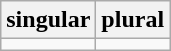<table class="wikitable">
<tr>
<th>singular</th>
<th>plural</th>
</tr>
<tr>
<td></td>
<td></td>
</tr>
</table>
